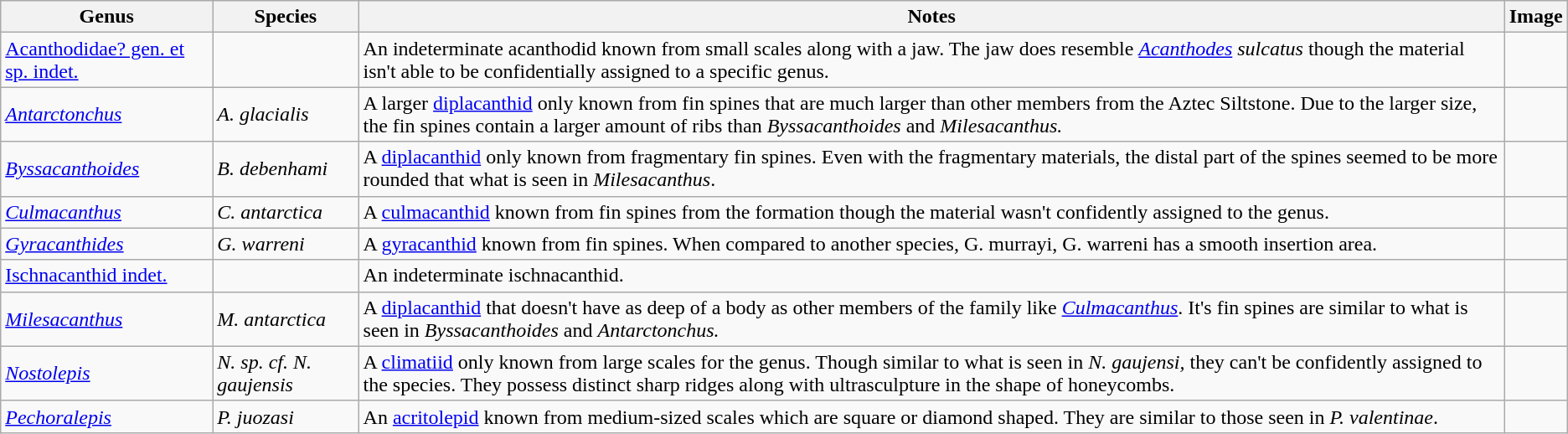<table class="wikitable">
<tr>
<th>Genus</th>
<th>Species</th>
<th>Notes</th>
<th>Image</th>
</tr>
<tr>
<td><a href='#'>Acanthodidae? gen. et sp. indet.</a></td>
<td></td>
<td>An indeterminate acanthodid known from small scales along with a jaw. The jaw does resemble <em><a href='#'>Acanthodes</a> sulcatus</em> though the material isn't able to be confidentially assigned to a specific genus.</td>
<td></td>
</tr>
<tr>
<td><em><a href='#'>Antarctonchus</a></em></td>
<td><em>A. glacialis</em></td>
<td>A larger <a href='#'>diplacanthid</a> only known from fin spines that are much larger than other members from the Aztec Siltstone. Due to the larger size, the fin spines contain a larger amount of ribs than <em>Byssacanthoides</em> and <em>Milesacanthus.</em></td>
<td></td>
</tr>
<tr>
<td><em><a href='#'>Byssacanthoides</a></em></td>
<td><em>B. debenhami</em></td>
<td>A <a href='#'>diplacanthid</a> only known from fragmentary fin spines. Even with the fragmentary materials, the distal part of the spines seemed to be more rounded that what is seen in <em>Milesacanthus</em>.</td>
<td></td>
</tr>
<tr>
<td><em><a href='#'>Culmacanthus</a></em></td>
<td><em>C. antarctica</em></td>
<td>A <a href='#'>culmacanthid</a> known from fin spines from the formation though the material wasn't confidently assigned to the genus.</td>
<td></td>
</tr>
<tr>
<td><em><a href='#'>Gyracanthides</a></em></td>
<td><em>G. warreni</em></td>
<td>A <a href='#'>gyracanthid</a> known from fin spines. When compared to another species, G. murrayi, G. warreni has a smooth insertion area.</td>
<td></td>
</tr>
<tr>
<td><a href='#'>Ischnacanthid indet.</a></td>
<td></td>
<td>An indeterminate ischnacanthid.</td>
<td></td>
</tr>
<tr>
<td><em><a href='#'>Milesacanthus</a></em></td>
<td><em>M. antarctica</em></td>
<td>A <a href='#'>diplacanthid</a> that doesn't have as deep of a body as other members of the family like <em><a href='#'>Culmacanthus</a></em>. It's fin spines are similar to what is seen in <em>Byssacanthoides</em> and <em>Antarctonchus.</em></td>
<td></td>
</tr>
<tr>
<td><em><a href='#'>Nostolepis</a></em></td>
<td><em>N. sp. cf. N. gaujensis</em></td>
<td>A <a href='#'>climatiid</a> only known from large scales for the genus. Though similar to what is seen in <em>N. gaujensi,</em> they can't be confidently assigned to the species. They possess distinct sharp ridges along with ultrasculpture in the shape of honeycombs.</td>
<td></td>
</tr>
<tr>
<td><em><a href='#'>Pechoralepis</a></em></td>
<td><em>P. juozasi</em></td>
<td>An <a href='#'>acritolepid</a> known from medium-sized scales which are square or diamond shaped. They are similar to those seen in <em>P. valentinae</em>.</td>
<td></td>
</tr>
</table>
